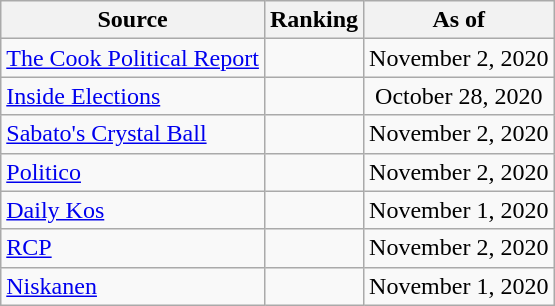<table class="wikitable" style="text-align:center">
<tr>
<th>Source</th>
<th>Ranking</th>
<th>As of</th>
</tr>
<tr>
<td align=left><a href='#'>The Cook Political Report</a></td>
<td></td>
<td>November 2, 2020</td>
</tr>
<tr>
<td align=left><a href='#'>Inside Elections</a></td>
<td></td>
<td>October 28, 2020</td>
</tr>
<tr>
<td align=left><a href='#'>Sabato's Crystal Ball</a></td>
<td></td>
<td>November 2, 2020</td>
</tr>
<tr>
<td align="left"><a href='#'>Politico</a></td>
<td></td>
<td>November 2, 2020</td>
</tr>
<tr>
<td align="left"><a href='#'>Daily Kos</a></td>
<td></td>
<td>November 1, 2020</td>
</tr>
<tr>
<td align="left"><a href='#'>RCP</a></td>
<td></td>
<td>November 2, 2020</td>
</tr>
<tr>
<td align="left"><a href='#'>Niskanen</a></td>
<td></td>
<td>November 1, 2020</td>
</tr>
</table>
